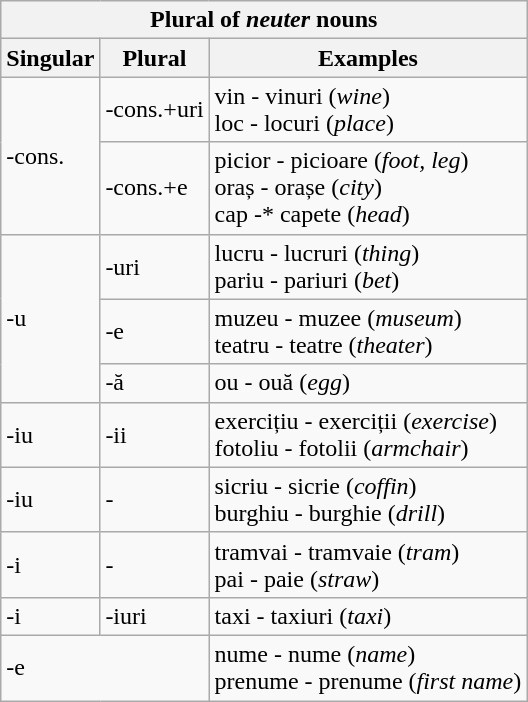<table class="wikitable">
<tr>
<th colspan=3>Plural of <em>neuter</em> nouns</th>
</tr>
<tr>
<th>Singular</th>
<th>Plural</th>
<th>Examples</th>
</tr>
<tr>
<td rowspan="2">-cons.</td>
<td>-cons.+uri</td>
<td>vin - vinuri (<em>wine</em>)<br>loc - locuri (<em>place</em>)</td>
</tr>
<tr>
<td>-cons.+e</td>
<td>picior - picioare (<em>foot, leg</em>)<br>oraș - orașe (<em>city</em>)<br>cap -* capete (<em>head</em>)</td>
</tr>
<tr>
<td rowspan="3">-u</td>
<td>-uri</td>
<td>lucru - lucruri (<em>thing</em>)<br>pariu - pariuri (<em>bet</em>)</td>
</tr>
<tr>
<td>-e</td>
<td>muzeu - muzee (<em>museum</em>)<br>teatru - teatre (<em>theater</em>)</td>
</tr>
<tr>
<td>-ă</td>
<td>ou - ouă (<em>egg</em>)</td>
</tr>
<tr>
<td>-iu </td>
<td>-ii </td>
<td>exercițiu - exerciții (<em>exercise</em>)<br>fotoliu - fotolii (<em>armchair</em>)</td>
</tr>
<tr>
<td>-iu </td>
<td>- </td>
<td>sicriu - sicrie (<em>coffin</em>)<br>burghiu - burghie (<em>drill</em>)</td>
</tr>
<tr>
<td>-i </td>
<td>- </td>
<td>tramvai - tramvaie (<em>tram</em>)<br>pai - paie (<em>straw</em>)</td>
</tr>
<tr>
<td>-i </td>
<td>-iuri</td>
<td>taxi - taxiuri (<em>taxi</em>)</td>
</tr>
<tr>
<td colspan="2">-e</td>
<td>nume - nume (<em>name</em>)<br>prenume - prenume (<em>first name</em>)</td>
</tr>
</table>
